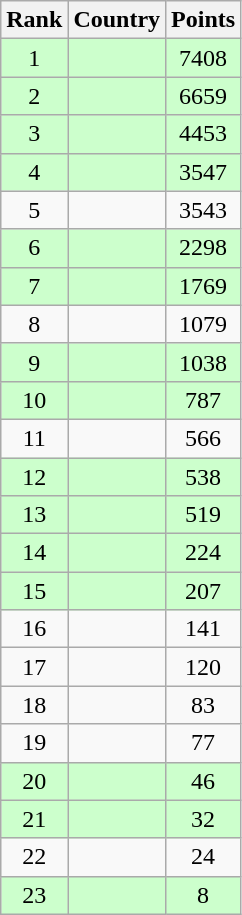<table class="wikitable sortable" style="text-align:center">
<tr>
<th>Rank</th>
<th>Country</th>
<th>Points</th>
</tr>
<tr bgcolor=ccffcc>
<td>1</td>
<td align=left> </td>
<td>7408</td>
</tr>
<tr bgcolor=ccffcc>
<td>2</td>
<td align=left></td>
<td>6659</td>
</tr>
<tr bgcolor=ccffcc>
<td>3</td>
<td align=left></td>
<td>4453</td>
</tr>
<tr bgcolor=ccffcc>
<td>4</td>
<td align=left></td>
<td>3547</td>
</tr>
<tr>
<td>5</td>
<td align=left></td>
<td>3543</td>
</tr>
<tr bgcolor=ccffcc>
<td>6</td>
<td align=left></td>
<td>2298</td>
</tr>
<tr bgcolor=ccffcc>
<td>7</td>
<td align=left></td>
<td>1769</td>
</tr>
<tr>
<td>8</td>
<td align=left></td>
<td>1079</td>
</tr>
<tr bgcolor=ccffcc>
<td>9</td>
<td align=left></td>
<td>1038</td>
</tr>
<tr bgcolor=ccffcc>
<td>10</td>
<td align=left></td>
<td>787</td>
</tr>
<tr>
<td>11</td>
<td align=left></td>
<td>566</td>
</tr>
<tr bgcolor=ccffcc>
<td>12</td>
<td align=left></td>
<td>538</td>
</tr>
<tr bgcolor=ccffcc>
<td>13</td>
<td align=left></td>
<td>519</td>
</tr>
<tr bgcolor=ccffcc>
<td>14</td>
<td align=left></td>
<td>224</td>
</tr>
<tr bgcolor=ccffcc>
<td>15</td>
<td align=left></td>
<td>207</td>
</tr>
<tr>
<td>16</td>
<td align=left></td>
<td>141</td>
</tr>
<tr>
<td>17</td>
<td align=left></td>
<td>120</td>
</tr>
<tr>
<td>18</td>
<td align=left></td>
<td>83</td>
</tr>
<tr>
<td>19</td>
<td align=left></td>
<td>77</td>
</tr>
<tr bgcolor=ccffcc>
<td>20</td>
<td align=left></td>
<td>46</td>
</tr>
<tr bgcolor=ccffcc>
<td>21</td>
<td align=left></td>
<td>32</td>
</tr>
<tr>
<td>22</td>
<td align=left></td>
<td>24</td>
</tr>
<tr bgcolor=ccffcc>
<td>23</td>
<td align=left></td>
<td>8</td>
</tr>
</table>
